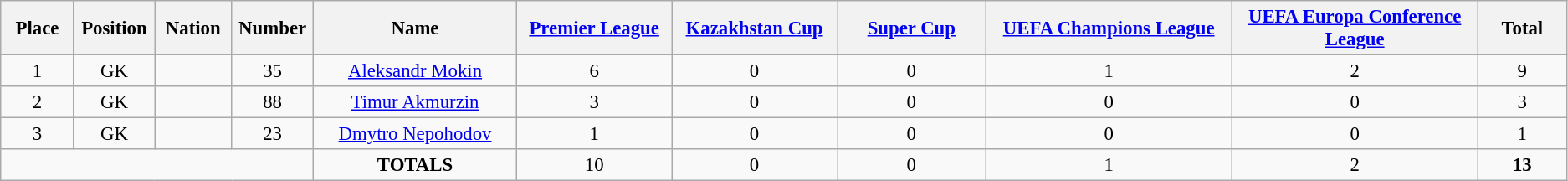<table class="wikitable" style="font-size: 95%; text-align: center;">
<tr>
<th width=60>Place</th>
<th width=60>Position</th>
<th width=60>Nation</th>
<th width=60>Number</th>
<th width=200>Name</th>
<th width=150><a href='#'>Premier League</a></th>
<th width=150><a href='#'>Kazakhstan Cup</a></th>
<th width=150><a href='#'>Super Cup</a></th>
<th width=250><a href='#'>UEFA Champions League</a></th>
<th width=250><a href='#'>UEFA Europa Conference League</a></th>
<th width=80>Total</th>
</tr>
<tr>
<td>1</td>
<td>GK</td>
<td></td>
<td>35</td>
<td><a href='#'>Aleksandr Mokin</a></td>
<td>6</td>
<td>0</td>
<td>0</td>
<td>1</td>
<td>2</td>
<td>9</td>
</tr>
<tr>
<td>2</td>
<td>GK</td>
<td></td>
<td>88</td>
<td><a href='#'>Timur Akmurzin</a></td>
<td>3</td>
<td>0</td>
<td>0</td>
<td>0</td>
<td>0</td>
<td>3</td>
</tr>
<tr>
<td>3</td>
<td>GK</td>
<td></td>
<td>23</td>
<td><a href='#'>Dmytro Nepohodov</a></td>
<td>1</td>
<td>0</td>
<td>0</td>
<td>0</td>
<td>0</td>
<td>1</td>
</tr>
<tr>
<td colspan="4"></td>
<td><strong>TOTALS</strong></td>
<td>10</td>
<td>0</td>
<td>0</td>
<td>1</td>
<td>2</td>
<td><strong>13</strong></td>
</tr>
</table>
